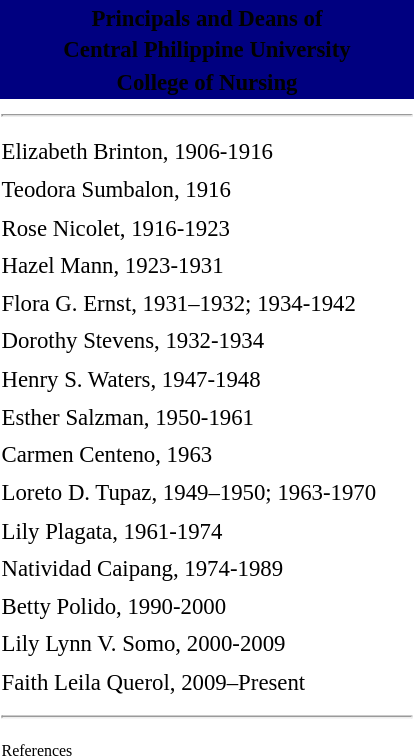<table class="toccolours" style="float:right; margin-left:1em; font-size:95%; line-height:1.4em; width:280px;">
<tr>
<th colspan="2" style="text-align:center; background:navy;"><span><strong>Principals and Deans of<br>Central Philippine University<br> College of Nursing</strong></span></th>
</tr>
<tr>
<td colspan="2"><hr></td>
</tr>
<tr>
<td>Elizabeth Brinton, 1906-1916</td>
</tr>
<tr>
<td>Teodora Sumbalon, 1916</td>
</tr>
<tr>
<td>Rose Nicolet, 1916-1923</td>
</tr>
<tr>
<td>Hazel Mann, 1923-1931</td>
</tr>
<tr>
<td>Flora G. Ernst, 1931–1932; 1934-1942</td>
</tr>
<tr>
<td>Dorothy Stevens, 1932-1934</td>
</tr>
<tr>
<td>Henry S. Waters, 1947-1948</td>
</tr>
<tr>
<td>Esther Salzman, 1950-1961</td>
</tr>
<tr>
<td>Carmen Centeno, 1963</td>
</tr>
<tr>
<td>Loreto D. Tupaz, 1949–1950; 1963-1970</td>
</tr>
<tr>
<td>Lily Plagata, 1961-1974</td>
</tr>
<tr>
<td>Natividad Caipang, 1974-1989</td>
</tr>
<tr>
<td>Betty Polido, 1990-2000</td>
</tr>
<tr>
<td>Lily Lynn V. Somo, 2000-2009</td>
</tr>
<tr>
<td>Faith Leila Querol, 2009–Present</td>
</tr>
<tr>
<td colspan="2"><hr></td>
</tr>
<tr>
<td style="font-size:70%">References</td>
<td></td>
</tr>
</table>
